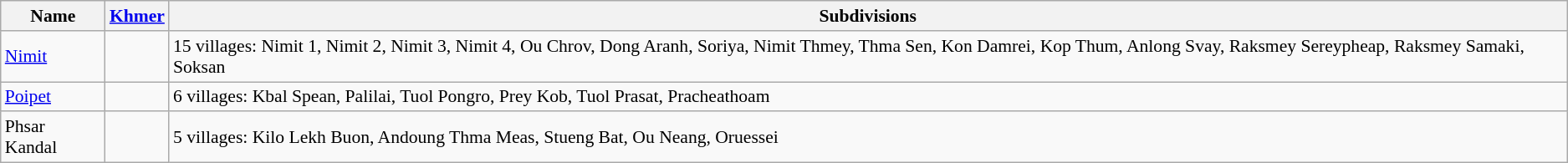<table class="wikitable" style="font-size:90%;">
<tr>
<th>Name</th>
<th><a href='#'>Khmer</a></th>
<th>Subdivisions</th>
</tr>
<tr>
<td><a href='#'>Nimit</a></td>
<td></td>
<td>15 villages: Nimit 1, Nimit 2, Nimit 3, Nimit 4, Ou Chrov, Dong Aranh, Soriya, Nimit Thmey, Thma Sen, Kon Damrei, Kop Thum, Anlong Svay, Raksmey Sereypheap, Raksmey Samaki, Soksan</td>
</tr>
<tr>
<td><a href='#'>Poipet</a></td>
<td></td>
<td>6 villages: Kbal Spean, Palilai, Tuol Pongro, Prey Kob, Tuol Prasat, Pracheathoam</td>
</tr>
<tr>
<td>Phsar Kandal</td>
<td></td>
<td>5 villages: Kilo Lekh Buon, Andoung Thma Meas, Stueng Bat, Ou Neang, Oruessei</td>
</tr>
</table>
